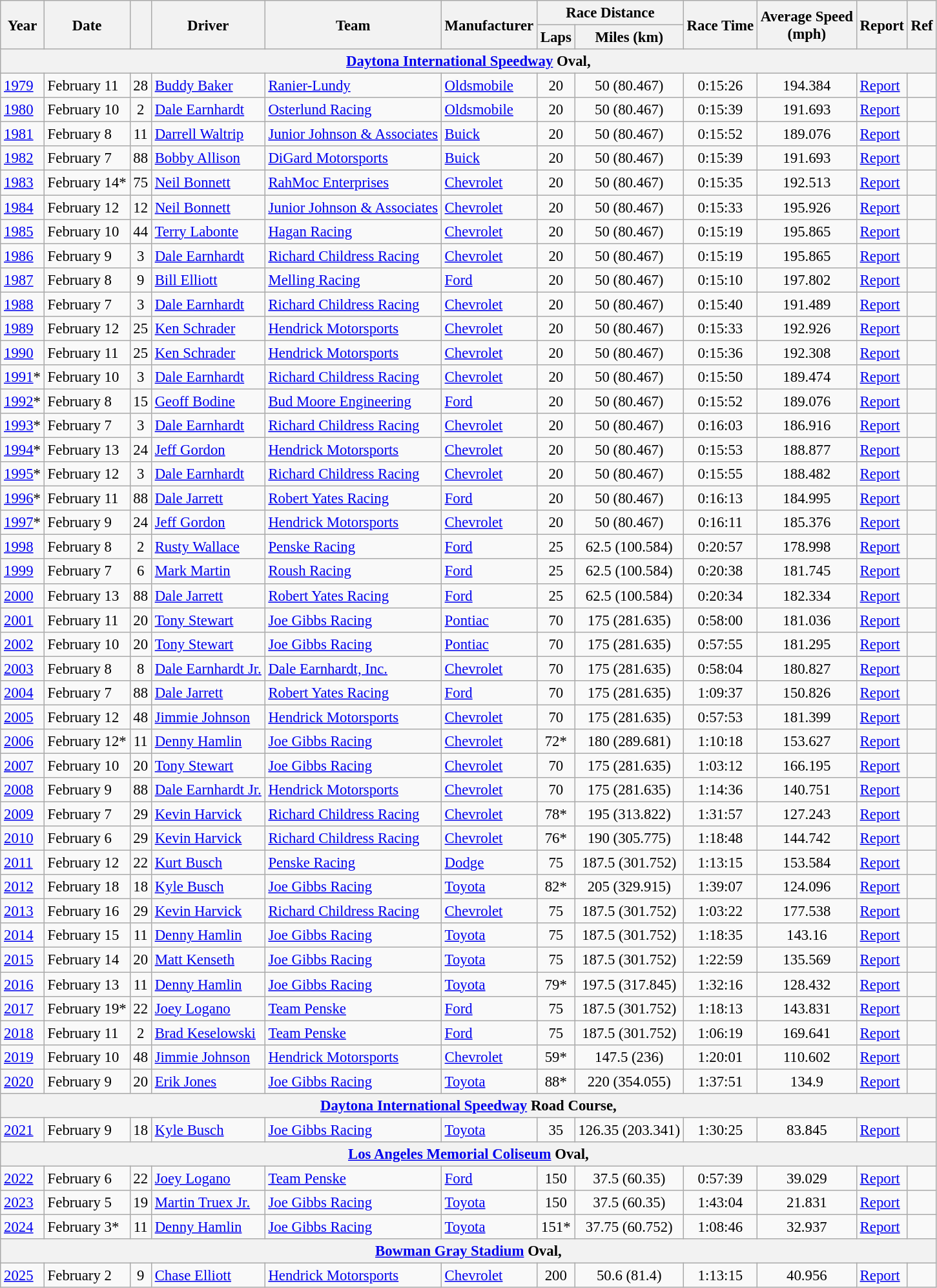<table class="wikitable" style="font-size: 95%;">
<tr>
<th rowspan="2">Year</th>
<th rowspan="2">Date</th>
<th rowspan="2"></th>
<th rowspan="2">Driver</th>
<th rowspan="2">Team</th>
<th rowspan="2">Manufacturer</th>
<th colspan="2">Race Distance</th>
<th rowspan="2">Race Time</th>
<th rowspan="2">Average Speed<br>(mph)</th>
<th rowspan="2">Report</th>
<th rowspan="2">Ref</th>
</tr>
<tr>
<th>Laps</th>
<th>Miles (km)</th>
</tr>
<tr>
<th colspan=12><a href='#'>Daytona International Speedway</a> Oval, </th>
</tr>
<tr>
<td><a href='#'>1979</a></td>
<td>February 11</td>
<td align="center">28</td>
<td><a href='#'>Buddy Baker</a></td>
<td><a href='#'>Ranier-Lundy</a></td>
<td><a href='#'>Oldsmobile</a></td>
<td align="center">20</td>
<td align="center">50 (80.467)</td>
<td align="center">0:15:26</td>
<td align="center">194.384</td>
<td><a href='#'>Report</a></td>
<td align="center"></td>
</tr>
<tr>
<td><a href='#'>1980</a></td>
<td>February 10</td>
<td align="center">2</td>
<td><a href='#'>Dale Earnhardt</a></td>
<td><a href='#'>Osterlund Racing</a></td>
<td><a href='#'>Oldsmobile</a></td>
<td align="center">20</td>
<td align="center">50 (80.467)</td>
<td align="center">0:15:39</td>
<td align="center">191.693</td>
<td><a href='#'>Report</a></td>
<td align="center"></td>
</tr>
<tr>
<td><a href='#'>1981</a></td>
<td>February 8</td>
<td align="center">11</td>
<td><a href='#'>Darrell Waltrip</a></td>
<td><a href='#'>Junior Johnson & Associates</a></td>
<td><a href='#'>Buick</a></td>
<td align="center">20</td>
<td align="center">50 (80.467)</td>
<td align="center">0:15:52</td>
<td align="center">189.076</td>
<td><a href='#'>Report</a></td>
<td align="center"></td>
</tr>
<tr>
<td><a href='#'>1982</a></td>
<td>February 7</td>
<td align="center">88</td>
<td><a href='#'>Bobby Allison</a></td>
<td><a href='#'>DiGard Motorsports</a></td>
<td><a href='#'>Buick</a></td>
<td align="center">20</td>
<td align="center">50 (80.467)</td>
<td align="center">0:15:39</td>
<td align="center">191.693</td>
<td><a href='#'>Report</a></td>
<td align="center"></td>
</tr>
<tr>
<td><a href='#'>1983</a></td>
<td>February 14*</td>
<td align="center">75</td>
<td><a href='#'>Neil Bonnett</a></td>
<td><a href='#'>RahMoc Enterprises</a></td>
<td><a href='#'>Chevrolet</a></td>
<td align="center">20</td>
<td align="center">50 (80.467)</td>
<td align="center">0:15:35</td>
<td align="center">192.513</td>
<td><a href='#'>Report</a></td>
<td align="center"></td>
</tr>
<tr>
<td><a href='#'>1984</a></td>
<td>February 12</td>
<td align="center">12</td>
<td><a href='#'>Neil Bonnett</a></td>
<td><a href='#'>Junior Johnson & Associates</a></td>
<td><a href='#'>Chevrolet</a></td>
<td align="center">20</td>
<td align="center">50 (80.467)</td>
<td align="center">0:15:33</td>
<td align="center">195.926</td>
<td><a href='#'>Report</a></td>
<td align="center"></td>
</tr>
<tr>
<td><a href='#'>1985</a></td>
<td>February 10</td>
<td align="center">44</td>
<td><a href='#'>Terry Labonte</a></td>
<td><a href='#'>Hagan Racing</a></td>
<td><a href='#'>Chevrolet</a></td>
<td align="center">20</td>
<td align="center">50 (80.467)</td>
<td align="center">0:15:19</td>
<td align="center">195.865</td>
<td><a href='#'>Report</a></td>
<td align="center"></td>
</tr>
<tr>
<td><a href='#'>1986</a></td>
<td>February 9</td>
<td align="center">3</td>
<td><a href='#'>Dale Earnhardt</a></td>
<td><a href='#'>Richard Childress Racing</a></td>
<td><a href='#'>Chevrolet</a></td>
<td align="center">20</td>
<td align="center">50 (80.467)</td>
<td align="center">0:15:19</td>
<td align="center">195.865</td>
<td><a href='#'>Report</a></td>
<td align="center"></td>
</tr>
<tr>
<td><a href='#'>1987</a></td>
<td>February 8</td>
<td align="center">9</td>
<td><a href='#'>Bill Elliott</a></td>
<td><a href='#'>Melling Racing</a></td>
<td><a href='#'>Ford</a></td>
<td align="center">20</td>
<td align="center">50 (80.467)</td>
<td align="center">0:15:10</td>
<td align="center">197.802</td>
<td><a href='#'>Report</a></td>
<td align="center"></td>
</tr>
<tr>
<td><a href='#'>1988</a></td>
<td>February 7</td>
<td align="center">3</td>
<td><a href='#'>Dale Earnhardt</a></td>
<td><a href='#'>Richard Childress Racing</a></td>
<td><a href='#'>Chevrolet</a></td>
<td align="center">20</td>
<td align="center">50 (80.467)</td>
<td align="center">0:15:40</td>
<td align="center">191.489</td>
<td><a href='#'>Report</a></td>
<td align="center"></td>
</tr>
<tr>
<td><a href='#'>1989</a></td>
<td>February 12</td>
<td align="center">25</td>
<td><a href='#'>Ken Schrader</a></td>
<td><a href='#'>Hendrick Motorsports</a></td>
<td><a href='#'>Chevrolet</a></td>
<td align="center">20</td>
<td align="center">50 (80.467)</td>
<td align="center">0:15:33</td>
<td align="center">192.926</td>
<td><a href='#'>Report</a></td>
<td align="center"></td>
</tr>
<tr>
<td><a href='#'>1990</a></td>
<td>February 11</td>
<td align="center">25</td>
<td><a href='#'>Ken Schrader</a></td>
<td><a href='#'>Hendrick Motorsports</a></td>
<td><a href='#'>Chevrolet</a></td>
<td align="center">20</td>
<td align="center">50 (80.467)</td>
<td align="center">0:15:36</td>
<td align="center">192.308</td>
<td><a href='#'>Report</a></td>
<td align="center"></td>
</tr>
<tr>
<td><a href='#'>1991</a>*</td>
<td>February 10</td>
<td align="center">3</td>
<td><a href='#'>Dale Earnhardt</a></td>
<td><a href='#'>Richard Childress Racing</a></td>
<td><a href='#'>Chevrolet</a></td>
<td align="center">20</td>
<td align="center">50 (80.467)</td>
<td align="center">0:15:50</td>
<td align="center">189.474</td>
<td><a href='#'>Report</a></td>
<td align="center"></td>
</tr>
<tr>
<td><a href='#'>1992</a>*</td>
<td>February 8</td>
<td align="center">15</td>
<td><a href='#'>Geoff Bodine</a></td>
<td><a href='#'>Bud Moore Engineering</a></td>
<td><a href='#'>Ford</a></td>
<td align="center">20</td>
<td align="center">50 (80.467)</td>
<td align="center">0:15:52</td>
<td align="center">189.076</td>
<td><a href='#'>Report</a></td>
<td align="center"></td>
</tr>
<tr>
<td><a href='#'>1993</a>*</td>
<td>February 7</td>
<td align="center">3</td>
<td><a href='#'>Dale Earnhardt</a></td>
<td><a href='#'>Richard Childress Racing</a></td>
<td><a href='#'>Chevrolet</a></td>
<td align="center">20</td>
<td align="center">50 (80.467)</td>
<td align="center">0:16:03</td>
<td align="center">186.916</td>
<td><a href='#'>Report</a></td>
<td align="center"></td>
</tr>
<tr>
<td><a href='#'>1994</a>*</td>
<td>February 13</td>
<td align="center">24</td>
<td><a href='#'>Jeff Gordon</a></td>
<td><a href='#'>Hendrick Motorsports</a></td>
<td><a href='#'>Chevrolet</a></td>
<td align="center">20</td>
<td align="center">50 (80.467)</td>
<td align="center">0:15:53</td>
<td align="center">188.877</td>
<td><a href='#'>Report</a></td>
<td align="center"></td>
</tr>
<tr>
<td><a href='#'>1995</a>*</td>
<td>February 12</td>
<td align="center">3</td>
<td><a href='#'>Dale Earnhardt</a></td>
<td><a href='#'>Richard Childress Racing</a></td>
<td><a href='#'>Chevrolet</a></td>
<td align="center">20</td>
<td align="center">50 (80.467)</td>
<td align="center">0:15:55</td>
<td align="center">188.482</td>
<td><a href='#'>Report</a></td>
<td align="center"></td>
</tr>
<tr>
<td><a href='#'>1996</a>*</td>
<td>February 11</td>
<td align="center">88</td>
<td><a href='#'>Dale Jarrett</a></td>
<td><a href='#'>Robert Yates Racing</a></td>
<td><a href='#'>Ford</a></td>
<td align="center">20</td>
<td align="center">50 (80.467)</td>
<td align="center">0:16:13</td>
<td align="center">184.995</td>
<td><a href='#'>Report</a></td>
<td align="center"></td>
</tr>
<tr>
<td><a href='#'>1997</a>*</td>
<td>February 9</td>
<td align="center">24</td>
<td><a href='#'>Jeff Gordon</a></td>
<td><a href='#'>Hendrick Motorsports</a></td>
<td><a href='#'>Chevrolet</a></td>
<td align="center">20</td>
<td align="center">50 (80.467)</td>
<td align="center">0:16:11</td>
<td align="center">185.376</td>
<td><a href='#'>Report</a></td>
<td align="center"></td>
</tr>
<tr>
<td><a href='#'>1998</a></td>
<td>February 8</td>
<td align="center">2</td>
<td><a href='#'>Rusty Wallace</a></td>
<td><a href='#'>Penske Racing</a></td>
<td><a href='#'>Ford</a></td>
<td align="center">25</td>
<td align="center">62.5 (100.584)</td>
<td align="center">0:20:57</td>
<td align="center">178.998</td>
<td><a href='#'>Report</a></td>
<td align="center"></td>
</tr>
<tr>
<td><a href='#'>1999</a></td>
<td>February 7</td>
<td align="center">6</td>
<td><a href='#'>Mark Martin</a></td>
<td><a href='#'>Roush Racing</a></td>
<td><a href='#'>Ford</a></td>
<td align="center">25</td>
<td align="center">62.5 (100.584)</td>
<td align="center">0:20:38</td>
<td align="center">181.745</td>
<td><a href='#'>Report</a></td>
<td align="center"></td>
</tr>
<tr>
<td><a href='#'>2000</a></td>
<td>February 13</td>
<td align="center">88</td>
<td><a href='#'>Dale Jarrett</a></td>
<td><a href='#'>Robert Yates Racing</a></td>
<td><a href='#'>Ford</a></td>
<td align="center">25</td>
<td align="center">62.5 (100.584)</td>
<td align="center">0:20:34</td>
<td align="center">182.334</td>
<td><a href='#'>Report</a></td>
<td align="center"></td>
</tr>
<tr>
<td><a href='#'>2001</a></td>
<td>February 11</td>
<td align="center">20</td>
<td><a href='#'>Tony Stewart</a></td>
<td><a href='#'>Joe Gibbs Racing</a></td>
<td><a href='#'>Pontiac</a></td>
<td align="center">70</td>
<td align="center">175 (281.635)</td>
<td align="center">0:58:00</td>
<td align="center">181.036</td>
<td><a href='#'>Report</a></td>
<td align="center"></td>
</tr>
<tr>
<td><a href='#'>2002</a></td>
<td>February 10</td>
<td align="center">20</td>
<td><a href='#'>Tony Stewart</a></td>
<td><a href='#'>Joe Gibbs Racing</a></td>
<td><a href='#'>Pontiac</a></td>
<td align="center">70</td>
<td align="center">175 (281.635)</td>
<td align="center">0:57:55</td>
<td align="center">181.295</td>
<td><a href='#'>Report</a></td>
<td align="center"></td>
</tr>
<tr>
<td><a href='#'>2003</a></td>
<td>February 8</td>
<td align="center">8</td>
<td><a href='#'>Dale Earnhardt Jr.</a></td>
<td><a href='#'>Dale Earnhardt, Inc.</a></td>
<td><a href='#'>Chevrolet</a></td>
<td align="center">70</td>
<td align="center">175 (281.635)</td>
<td align="center">0:58:04</td>
<td align="center">180.827</td>
<td><a href='#'>Report</a></td>
<td align="center"></td>
</tr>
<tr>
<td><a href='#'>2004</a></td>
<td>February 7</td>
<td align="center">88</td>
<td><a href='#'>Dale Jarrett</a></td>
<td><a href='#'>Robert Yates Racing</a></td>
<td><a href='#'>Ford</a></td>
<td align="center">70</td>
<td align="center">175 (281.635)</td>
<td align="center">1:09:37</td>
<td align="center">150.826</td>
<td><a href='#'>Report</a></td>
<td align="center"></td>
</tr>
<tr>
<td><a href='#'>2005</a></td>
<td>February 12</td>
<td align="center">48</td>
<td><a href='#'>Jimmie Johnson</a></td>
<td><a href='#'>Hendrick Motorsports</a></td>
<td><a href='#'>Chevrolet</a></td>
<td align="center">70</td>
<td align="center">175 (281.635)</td>
<td align="center">0:57:53</td>
<td align="center">181.399</td>
<td><a href='#'>Report</a></td>
<td align="center"></td>
</tr>
<tr>
<td><a href='#'>2006</a></td>
<td>February 12*</td>
<td align="center">11</td>
<td><a href='#'>Denny Hamlin</a></td>
<td><a href='#'>Joe Gibbs Racing</a></td>
<td><a href='#'>Chevrolet</a></td>
<td align="center">72*</td>
<td align="center">180 (289.681)</td>
<td align="center">1:10:18</td>
<td align="center">153.627</td>
<td><a href='#'>Report</a></td>
<td align="center"></td>
</tr>
<tr>
<td><a href='#'>2007</a></td>
<td>February 10</td>
<td align="center">20</td>
<td><a href='#'>Tony Stewart</a></td>
<td><a href='#'>Joe Gibbs Racing</a></td>
<td><a href='#'>Chevrolet</a></td>
<td align="center">70</td>
<td align="center">175 (281.635)</td>
<td align="center">1:03:12</td>
<td align="center">166.195</td>
<td><a href='#'>Report</a></td>
<td align="center"></td>
</tr>
<tr>
<td><a href='#'>2008</a></td>
<td>February 9</td>
<td align="center">88</td>
<td><a href='#'>Dale Earnhardt Jr.</a></td>
<td><a href='#'>Hendrick Motorsports</a></td>
<td><a href='#'>Chevrolet</a></td>
<td align="center">70</td>
<td align="center">175 (281.635)</td>
<td align="center">1:14:36</td>
<td align="center">140.751</td>
<td><a href='#'>Report</a></td>
<td align="center"></td>
</tr>
<tr>
<td><a href='#'>2009</a></td>
<td>February 7</td>
<td align="center">29</td>
<td><a href='#'>Kevin Harvick</a></td>
<td><a href='#'>Richard Childress Racing</a></td>
<td><a href='#'>Chevrolet</a></td>
<td align="center">78*</td>
<td align="center">195 (313.822)</td>
<td align="center">1:31:57</td>
<td align="center">127.243</td>
<td><a href='#'>Report</a></td>
<td align="center"></td>
</tr>
<tr>
<td><a href='#'>2010</a></td>
<td>February 6</td>
<td align="center">29</td>
<td><a href='#'>Kevin Harvick</a></td>
<td><a href='#'>Richard Childress Racing</a></td>
<td><a href='#'>Chevrolet</a></td>
<td align="center">76*</td>
<td align="center">190 (305.775)</td>
<td align="center">1:18:48</td>
<td align="center">144.742</td>
<td><a href='#'>Report</a></td>
<td align="center"></td>
</tr>
<tr>
<td><a href='#'>2011</a></td>
<td>February 12</td>
<td align="center">22</td>
<td><a href='#'>Kurt Busch</a></td>
<td><a href='#'>Penske Racing</a></td>
<td><a href='#'>Dodge</a></td>
<td align="center">75</td>
<td align="center">187.5 (301.752)</td>
<td align="center">1:13:15</td>
<td align="center">153.584</td>
<td><a href='#'>Report</a></td>
<td align="center"></td>
</tr>
<tr>
<td><a href='#'>2012</a></td>
<td>February 18</td>
<td align="center">18</td>
<td><a href='#'>Kyle Busch</a></td>
<td><a href='#'>Joe Gibbs Racing</a></td>
<td><a href='#'>Toyota</a></td>
<td align="center">82*</td>
<td align="center">205 (329.915)</td>
<td align="center">1:39:07</td>
<td align="center">124.096</td>
<td><a href='#'>Report</a></td>
<td align="center"></td>
</tr>
<tr>
<td><a href='#'>2013</a></td>
<td>February 16</td>
<td align="center">29</td>
<td><a href='#'>Kevin Harvick</a></td>
<td><a href='#'>Richard Childress Racing</a></td>
<td><a href='#'>Chevrolet</a></td>
<td align="center">75</td>
<td align="center">187.5 (301.752)</td>
<td align="center">1:03:22</td>
<td align="center">177.538</td>
<td><a href='#'>Report</a></td>
<td align="center"></td>
</tr>
<tr>
<td><a href='#'>2014</a></td>
<td>February 15</td>
<td align="center">11</td>
<td><a href='#'>Denny Hamlin</a></td>
<td><a href='#'>Joe Gibbs Racing</a></td>
<td><a href='#'>Toyota</a></td>
<td align="center">75</td>
<td align="center">187.5 (301.752)</td>
<td align="center">1:18:35</td>
<td align="center">143.16</td>
<td><a href='#'>Report</a></td>
<td align="center"></td>
</tr>
<tr>
<td><a href='#'>2015</a></td>
<td>February 14</td>
<td align="center">20</td>
<td><a href='#'>Matt Kenseth</a></td>
<td><a href='#'>Joe Gibbs Racing</a></td>
<td><a href='#'>Toyota</a></td>
<td align="center">75</td>
<td align="center">187.5 (301.752)</td>
<td align="center">1:22:59</td>
<td align="center">135.569</td>
<td><a href='#'>Report</a></td>
<td align="center"></td>
</tr>
<tr>
<td><a href='#'>2016</a></td>
<td>February 13</td>
<td align="center">11</td>
<td><a href='#'>Denny Hamlin</a></td>
<td><a href='#'>Joe Gibbs Racing</a></td>
<td><a href='#'>Toyota</a></td>
<td align="center">79*</td>
<td align="center">197.5 (317.845)</td>
<td align="center">1:32:16</td>
<td align="center">128.432</td>
<td><a href='#'>Report</a></td>
<td align="center"></td>
</tr>
<tr>
<td><a href='#'>2017</a></td>
<td>February 19*</td>
<td align="center">22</td>
<td><a href='#'>Joey Logano</a></td>
<td><a href='#'>Team Penske</a></td>
<td><a href='#'>Ford</a></td>
<td align="center">75</td>
<td align="center">187.5 (301.752)</td>
<td align="center">1:18:13</td>
<td align="center">143.831</td>
<td><a href='#'>Report</a></td>
<td align="center"></td>
</tr>
<tr>
<td><a href='#'>2018</a></td>
<td>February 11</td>
<td align="center">2</td>
<td><a href='#'>Brad Keselowski</a></td>
<td><a href='#'>Team Penske</a></td>
<td><a href='#'>Ford</a></td>
<td align="center">75</td>
<td align="center">187.5 (301.752)</td>
<td align="center">1:06:19</td>
<td align="center">169.641</td>
<td><a href='#'>Report</a></td>
<td align="center"></td>
</tr>
<tr>
<td><a href='#'>2019</a></td>
<td>February 10</td>
<td align="center">48</td>
<td><a href='#'>Jimmie Johnson</a></td>
<td><a href='#'>Hendrick Motorsports</a></td>
<td><a href='#'>Chevrolet</a></td>
<td align="center">59*</td>
<td align="center">147.5 (236)</td>
<td align="center">1:20:01</td>
<td align="center">110.602</td>
<td><a href='#'>Report</a></td>
<td align="center"></td>
</tr>
<tr>
<td><a href='#'>2020</a></td>
<td>February 9</td>
<td align="center">20</td>
<td><a href='#'>Erik Jones</a></td>
<td><a href='#'>Joe Gibbs Racing</a></td>
<td><a href='#'>Toyota</a></td>
<td align="center">88*</td>
<td align="center">220 (354.055)</td>
<td align="center">1:37:51</td>
<td align="center">134.9</td>
<td><a href='#'>Report</a></td>
<td align="center"></td>
</tr>
<tr>
<th colspan=12><a href='#'>Daytona International Speedway</a> Road Course, </th>
</tr>
<tr>
<td><a href='#'>2021</a></td>
<td>February 9</td>
<td align="center">18</td>
<td><a href='#'>Kyle Busch</a></td>
<td><a href='#'>Joe Gibbs Racing</a></td>
<td><a href='#'>Toyota</a></td>
<td align="center">35</td>
<td align="center">126.35 (203.341)</td>
<td align="center">1:30:25</td>
<td align="center">83.845</td>
<td><a href='#'>Report</a></td>
<td align="center"></td>
</tr>
<tr>
<th colspan=12><a href='#'>Los Angeles Memorial Coliseum</a> Oval, </th>
</tr>
<tr>
<td><a href='#'>2022</a></td>
<td>February 6</td>
<td align="center">22</td>
<td><a href='#'>Joey Logano</a></td>
<td><a href='#'>Team Penske</a></td>
<td><a href='#'>Ford</a></td>
<td align="center">150</td>
<td align="center">37.5 (60.35)</td>
<td align="center">0:57:39</td>
<td align="center">39.029</td>
<td><a href='#'>Report</a></td>
<td align="center"></td>
</tr>
<tr>
<td><a href='#'>2023</a></td>
<td>February 5</td>
<td align="center">19</td>
<td><a href='#'>Martin Truex Jr.</a></td>
<td><a href='#'>Joe Gibbs Racing</a></td>
<td><a href='#'>Toyota</a></td>
<td align="center">150</td>
<td align="center">37.5 (60.35)</td>
<td align="center">1:43:04</td>
<td align="center">21.831</td>
<td><a href='#'>Report</a></td>
<td align="center"></td>
</tr>
<tr>
<td><a href='#'>2024</a></td>
<td>February 3*</td>
<td align="center">11</td>
<td><a href='#'>Denny Hamlin</a></td>
<td><a href='#'>Joe Gibbs Racing</a></td>
<td><a href='#'>Toyota</a></td>
<td align="center">151*</td>
<td align="center">37.75 (60.752)</td>
<td align="center">1:08:46</td>
<td align="center">32.937</td>
<td><a href='#'>Report</a></td>
<td align="center"></td>
</tr>
<tr>
<th colspan=12><a href='#'>Bowman Gray Stadium</a> Oval, </th>
</tr>
<tr>
<td><a href='#'>2025</a></td>
<td>February 2</td>
<td align="center">9</td>
<td><a href='#'>Chase Elliott</a></td>
<td><a href='#'>Hendrick Motorsports</a></td>
<td><a href='#'>Chevrolet</a></td>
<td align="center">200</td>
<td align="center">50.6 (81.4)</td>
<td align="center">1:13:15</td>
<td align="center">40.956</td>
<td><a href='#'>Report</a></td>
<td align="center"></td>
</tr>
</table>
